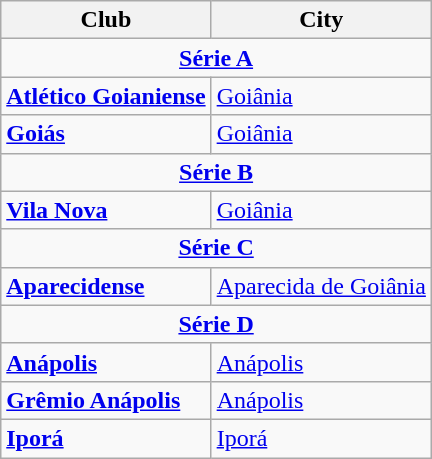<table class="wikitable">
<tr>
<th>Club</th>
<th>City</th>
</tr>
<tr>
<td colspan="2" align="center"><strong><a href='#'>Série A</a></strong></td>
</tr>
<tr>
<td><strong><a href='#'>Atlético Goianiense</a></strong></td>
<td><a href='#'>Goiânia</a></td>
</tr>
<tr>
<td><strong><a href='#'>Goiás</a></strong></td>
<td><a href='#'>Goiânia</a></td>
</tr>
<tr>
<td colspan="2" align="center"><strong><a href='#'>Série B</a></strong></td>
</tr>
<tr>
<td><strong><a href='#'>Vila Nova</a></strong></td>
<td><a href='#'>Goiânia</a></td>
</tr>
<tr>
<td colspan="2" align="center"><strong><a href='#'>Série C</a></strong></td>
</tr>
<tr>
<td><strong><a href='#'>Aparecidense</a></strong></td>
<td><a href='#'>Aparecida de Goiânia</a></td>
</tr>
<tr>
<td colspan="2" align="center"><strong><a href='#'>Série D</a></strong></td>
</tr>
<tr>
<td><strong><a href='#'>Anápolis</a></strong></td>
<td><a href='#'>Anápolis</a></td>
</tr>
<tr>
<td><strong><a href='#'>Grêmio Anápolis</a></strong></td>
<td><a href='#'>Anápolis</a></td>
</tr>
<tr>
<td><strong><a href='#'>Iporá</a></strong></td>
<td><a href='#'>Iporá</a></td>
</tr>
</table>
